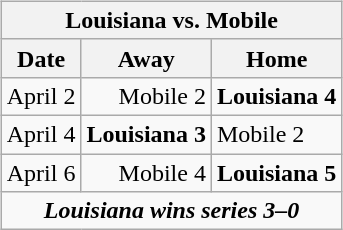<table cellspacing="10">
<tr>
<td valign="top"><br><table class="wikitable">
<tr>
<th bgcolor="#DDDDDD" colspan="4">Louisiana vs. Mobile</th>
</tr>
<tr>
<th>Date</th>
<th>Away</th>
<th>Home</th>
</tr>
<tr>
<td>April 2</td>
<td align="right">Mobile 2</td>
<td><strong>Louisiana 4</strong></td>
</tr>
<tr>
<td>April 4</td>
<td align="right"><strong>Louisiana 3</strong></td>
<td>Mobile 2</td>
</tr>
<tr>
<td>April 6</td>
<td align="right">Mobile 4</td>
<td><strong>Louisiana 5</strong></td>
</tr>
<tr align="center">
<td colspan="4"><strong><em>Louisiana wins series 3–0</em></strong></td>
</tr>
</table>
</td>
</tr>
</table>
